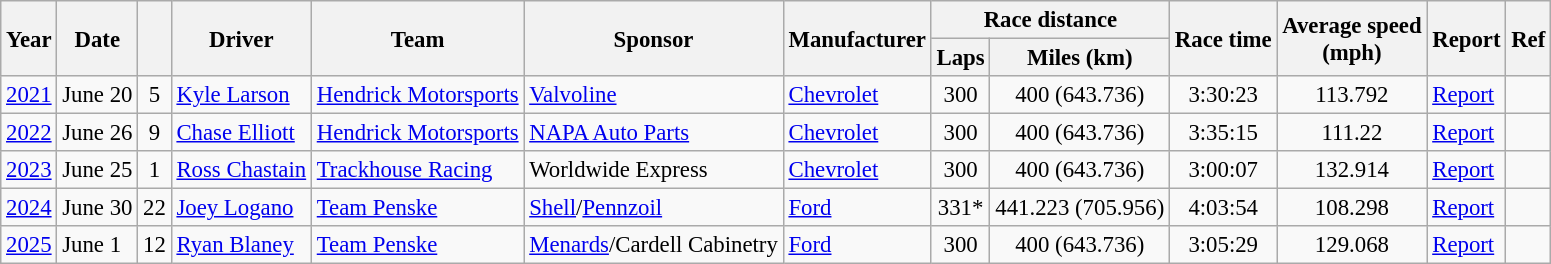<table class="wikitable" style="font-size: 95%;">
<tr>
<th rowspan=2>Year</th>
<th rowspan=2>Date</th>
<th rowspan=2></th>
<th rowspan=2>Driver</th>
<th rowspan=2>Team</th>
<th rowspan=2>Sponsor</th>
<th rowspan=2>Manufacturer</th>
<th colspan=2>Race distance</th>
<th rowspan=2>Race time</th>
<th rowspan=2>Average speed<br>(mph)</th>
<th rowspan=2>Report</th>
<th rowspan=2>Ref</th>
</tr>
<tr>
<th>Laps</th>
<th>Miles (km)</th>
</tr>
<tr>
<td><a href='#'>2021</a></td>
<td>June 20</td>
<td align=center>5</td>
<td><a href='#'>Kyle Larson</a></td>
<td><a href='#'>Hendrick Motorsports</a></td>
<td><a href='#'>Valvoline</a></td>
<td><a href='#'>Chevrolet</a></td>
<td align=center>300</td>
<td align=center>400 (643.736)</td>
<td align=center>3:30:23</td>
<td align=center>113.792</td>
<td><a href='#'>Report</a></td>
<td align=center></td>
</tr>
<tr>
<td><a href='#'>2022</a></td>
<td>June 26</td>
<td align=center>9</td>
<td><a href='#'>Chase Elliott</a></td>
<td><a href='#'>Hendrick Motorsports</a></td>
<td><a href='#'>NAPA Auto Parts</a></td>
<td><a href='#'>Chevrolet</a></td>
<td align=center>300</td>
<td align=center>400 (643.736)</td>
<td align=center>3:35:15</td>
<td align=center>111.22</td>
<td><a href='#'>Report</a></td>
<td align=center></td>
</tr>
<tr>
<td><a href='#'>2023</a></td>
<td>June 25</td>
<td align=center>1</td>
<td><a href='#'>Ross Chastain</a></td>
<td><a href='#'>Trackhouse Racing</a></td>
<td>Worldwide Express</td>
<td><a href='#'>Chevrolet</a></td>
<td align=center>300</td>
<td align=center>400 (643.736)</td>
<td align=center>3:00:07</td>
<td align=center>132.914</td>
<td><a href='#'>Report</a></td>
<td align=center></td>
</tr>
<tr>
<td><a href='#'>2024</a></td>
<td>June 30</td>
<td align="center">22</td>
<td><a href='#'>Joey Logano</a></td>
<td><a href='#'>Team Penske</a></td>
<td><a href='#'>Shell</a>/<a href='#'>Pennzoil</a></td>
<td><a href='#'>Ford</a></td>
<td align="center">331*</td>
<td align="center">441.223 (705.956)</td>
<td align="center">4:03:54</td>
<td align="center">108.298</td>
<td><a href='#'>Report</a></td>
<td align="center"></td>
</tr>
<tr>
<td><a href='#'>2025</a></td>
<td>June 1</td>
<td align="center">12</td>
<td><a href='#'>Ryan Blaney</a></td>
<td><a href='#'>Team Penske</a></td>
<td><a href='#'>Menards</a>/Cardell Cabinetry</td>
<td><a href='#'>Ford</a></td>
<td align="center">300</td>
<td align="center">400 (643.736)</td>
<td align="center">3:05:29</td>
<td align="center">129.068</td>
<td><a href='#'>Report</a></td>
<td align="center"></td>
</tr>
</table>
